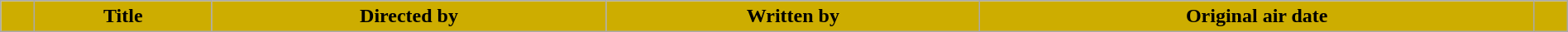<table class="wikitable plainrowheaders" style="width:100%; style="background:#fff;">
<tr>
<th style="background:#CDAD00;" width:20px"></th>
<th style="background:#CDAD00;">Title</th>
<th style="background:#CDAD00;">Directed by</th>
<th style="background:#CDAD00;" width:120px">Written by</th>
<th style="background:#CDAD00;" width:135px">Original air date</th>
<th style="background:#CDAD00;" width:55px"><br>











</th>
</tr>
</table>
